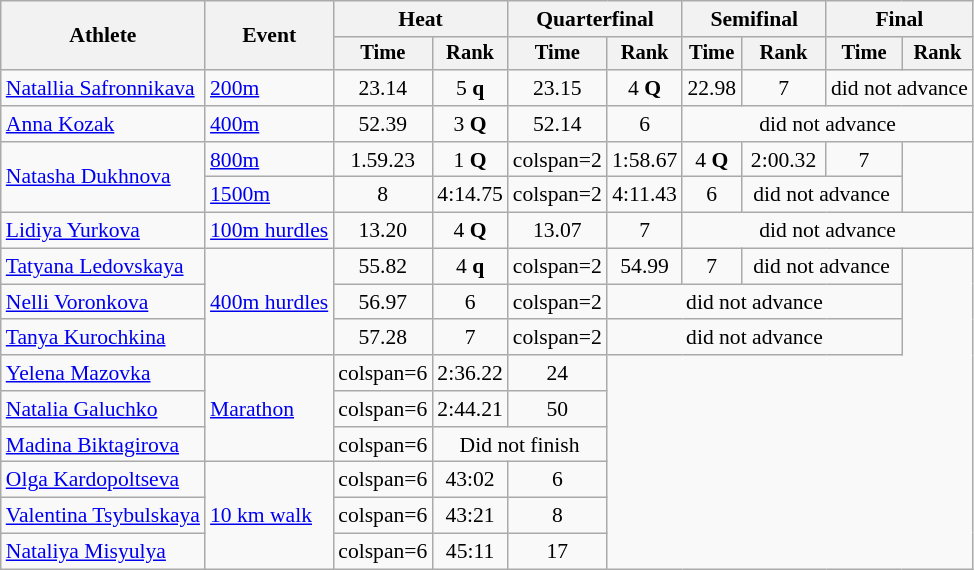<table class=wikitable style=font-size:90%;text-align:center>
<tr>
<th rowspan=2>Athlete</th>
<th rowspan=2>Event</th>
<th colspan=2>Heat</th>
<th colspan=2>Quarterfinal</th>
<th colspan=2>Semifinal</th>
<th colspan=2>Final</th>
</tr>
<tr style=font-size:95%>
<th>Time</th>
<th>Rank</th>
<th>Time</th>
<th>Rank</th>
<th>Time</th>
<th>Rank</th>
<th>Time</th>
<th>Rank</th>
</tr>
<tr>
<td align=left><a href='#'>Natallia Safronnikava</a></td>
<td align=left><a href='#'>200m</a></td>
<td>23.14</td>
<td>5 <strong>q</strong></td>
<td>23.15</td>
<td>4 <strong>Q</strong></td>
<td>22.98</td>
<td>7</td>
<td colspan=2>did not advance</td>
</tr>
<tr>
<td align=left><a href='#'>Anna Kozak</a></td>
<td align=left><a href='#'>400m</a></td>
<td>52.39</td>
<td>3 <strong>Q</strong></td>
<td>52.14</td>
<td>6</td>
<td colspan=4>did not advance</td>
</tr>
<tr>
<td align=left rowspan=2><a href='#'>Natasha Dukhnova</a></td>
<td align=left><a href='#'>800m</a></td>
<td>1.59.23</td>
<td>1 <strong>Q</strong></td>
<td>colspan=2 </td>
<td>1:58.67</td>
<td>4 <strong>Q</strong></td>
<td>2:00.32</td>
<td>7</td>
</tr>
<tr>
<td align=left><a href='#'>1500m</a></td>
<td>8</td>
<td>4:14.75</td>
<td>colspan=2 </td>
<td>4:11.43</td>
<td>6</td>
<td colspan=2>did not advance</td>
</tr>
<tr>
<td align=left><a href='#'>Lidiya Yurkova</a></td>
<td align=left><a href='#'>100m hurdles</a></td>
<td>13.20</td>
<td>4 <strong>Q</strong></td>
<td>13.07</td>
<td>7</td>
<td colspan=4>did not advance</td>
</tr>
<tr>
<td align=left><a href='#'>Tatyana Ledovskaya</a></td>
<td align=left rowspan=3><a href='#'>400m hurdles</a></td>
<td>55.82</td>
<td>4 <strong>q</strong></td>
<td>colspan=2 </td>
<td>54.99</td>
<td>7</td>
<td colspan=2>did not advance</td>
</tr>
<tr>
<td align=left><a href='#'>Nelli Voronkova</a></td>
<td>56.97</td>
<td>6</td>
<td>colspan=2 </td>
<td colspan=4>did not advance</td>
</tr>
<tr>
<td align=left><a href='#'>Tanya Kurochkina</a></td>
<td>57.28</td>
<td>7</td>
<td>colspan=2 </td>
<td colspan=4>did not advance</td>
</tr>
<tr>
<td align=left><a href='#'>Yelena Mazovka</a></td>
<td align=left rowspan=3><a href='#'>Marathon</a></td>
<td>colspan=6 </td>
<td>2:36.22</td>
<td>24</td>
</tr>
<tr>
<td align=left><a href='#'>Natalia Galuchko</a></td>
<td>colspan=6 </td>
<td>2:44.21</td>
<td>50</td>
</tr>
<tr>
<td align=left><a href='#'>Madina Biktagirova</a></td>
<td>colspan=6 </td>
<td colspan=2>Did not finish</td>
</tr>
<tr>
<td align=left><a href='#'>Olga Kardopoltseva</a></td>
<td align=left rowspan=3><a href='#'>10 km walk</a></td>
<td>colspan=6 </td>
<td>43:02</td>
<td>6</td>
</tr>
<tr>
<td align=left><a href='#'>Valentina Tsybulskaya</a></td>
<td>colspan=6 </td>
<td>43:21</td>
<td>8</td>
</tr>
<tr>
<td align=left><a href='#'>Nataliya Misyulya</a></td>
<td>colspan=6 </td>
<td>45:11</td>
<td>17</td>
</tr>
</table>
